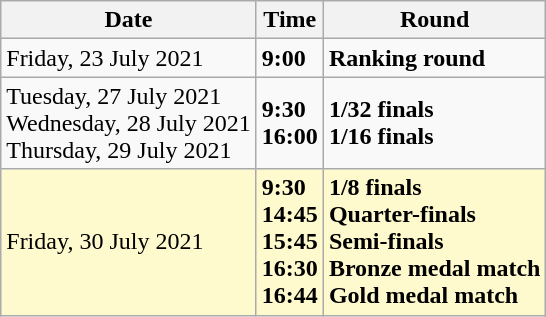<table class="wikitable">
<tr>
<th>Date</th>
<th>Time</th>
<th>Round</th>
</tr>
<tr>
<td>Friday, 23 July 2021</td>
<td><strong>9:00</strong></td>
<td><strong>Ranking round</strong></td>
</tr>
<tr>
<td>Tuesday, 27 July 2021<br>Wednesday, 28 July 2021<br>Thursday, 29 July 2021</td>
<td><strong>9:30</strong><br><strong>16:00</strong></td>
<td><strong>1/32 finals</strong><br><strong>1/16 finals</strong></td>
</tr>
<tr style=background:lemonchiffon>
<td>Friday, 30 July 2021</td>
<td><strong>9:30</strong><br><strong>14:45</strong><br><strong>15:45<br>16:30<br>16:44</strong></td>
<td><strong>1/8 finals</strong><br><strong>Quarter-finals</strong><br><strong>Semi-finals</strong><br><strong>Bronze medal match</strong><br><strong>Gold medal match</strong></td>
</tr>
</table>
